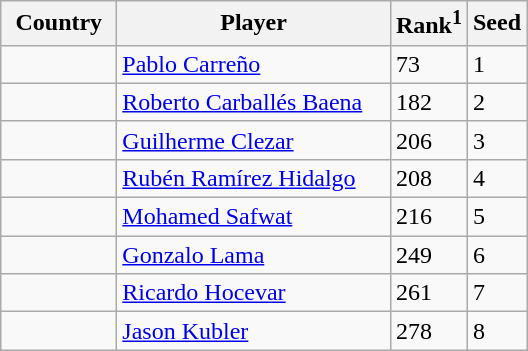<table class="sortable wikitable">
<tr>
<th width="70">Country</th>
<th width="175">Player</th>
<th>Rank<sup>1</sup></th>
<th>Seed</th>
</tr>
<tr>
<td></td>
<td><a href='#'>Pablo Carreño</a></td>
<td>73</td>
<td>1</td>
</tr>
<tr>
<td></td>
<td><a href='#'>Roberto Carballés Baena</a></td>
<td>182</td>
<td>2</td>
</tr>
<tr>
<td></td>
<td><a href='#'>Guilherme Clezar</a></td>
<td>206</td>
<td>3</td>
</tr>
<tr>
<td></td>
<td><a href='#'>Rubén Ramírez Hidalgo</a></td>
<td>208</td>
<td>4</td>
</tr>
<tr>
<td></td>
<td><a href='#'>Mohamed Safwat</a></td>
<td>216</td>
<td>5</td>
</tr>
<tr>
<td></td>
<td><a href='#'>Gonzalo Lama</a></td>
<td>249</td>
<td>6</td>
</tr>
<tr>
<td></td>
<td><a href='#'>Ricardo Hocevar</a></td>
<td>261</td>
<td>7</td>
</tr>
<tr>
<td></td>
<td><a href='#'>Jason Kubler</a></td>
<td>278</td>
<td>8</td>
</tr>
</table>
